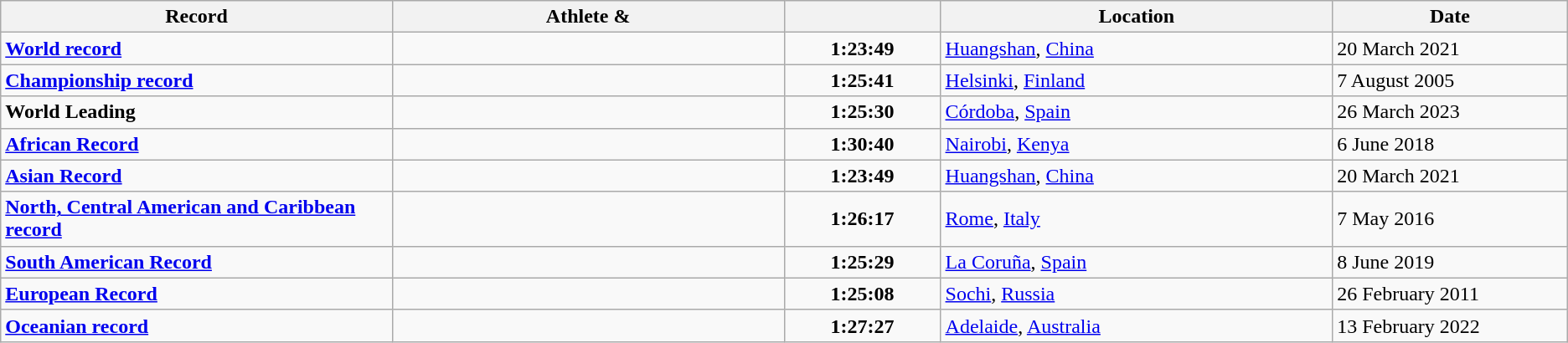<table class="wikitable">
<tr>
<th style="width:25%; text-align:center;">Record</th>
<th style="width:25%; text-align:center;">Athlete & </th>
<th style="width:10%; text-align:center;"></th>
<th style="width:25%; text-align:center;">Location</th>
<th style="width:15%; text-align:center;">Date</th>
</tr>
<tr>
<td><strong><a href='#'>World record</a></strong></td>
<td></td>
<td align=center><strong>1:23:49</strong></td>
<td><a href='#'>Huangshan</a>, <a href='#'>China</a></td>
<td>20 March 2021</td>
</tr>
<tr>
<td><strong><a href='#'>Championship record</a></strong></td>
<td></td>
<td align=center><strong>1:25:41</strong></td>
<td><a href='#'>Helsinki</a>, <a href='#'>Finland</a></td>
<td>7 August 2005</td>
</tr>
<tr>
<td><strong>World Leading</strong></td>
<td></td>
<td align=center><strong>1:25:30</strong></td>
<td><a href='#'>Córdoba</a>, <a href='#'>Spain</a></td>
<td>26 March 2023</td>
</tr>
<tr>
<td><strong><a href='#'>African Record</a></strong></td>
<td></td>
<td align=center><strong>1:30:40</strong></td>
<td><a href='#'>Nairobi</a>, <a href='#'>Kenya</a></td>
<td>6 June 2018</td>
</tr>
<tr>
<td><strong><a href='#'>Asian Record</a></strong></td>
<td></td>
<td align=center><strong>1:23:49</strong></td>
<td><a href='#'>Huangshan</a>, <a href='#'>China</a></td>
<td>20 March 2021</td>
</tr>
<tr>
<td><strong><a href='#'>North, Central American and Caribbean record</a></strong></td>
<td></td>
<td align=center><strong>1:26:17</strong></td>
<td><a href='#'>Rome</a>, <a href='#'>Italy</a></td>
<td>7 May 2016</td>
</tr>
<tr>
<td><strong><a href='#'>South American Record</a></strong></td>
<td></td>
<td align=center><strong>1:25:29</strong></td>
<td><a href='#'>La Coruña</a>, <a href='#'>Spain</a></td>
<td>8 June 2019</td>
</tr>
<tr>
<td><strong><a href='#'>European Record</a></strong></td>
<td></td>
<td align=center><strong>1:25:08</strong></td>
<td><a href='#'>Sochi</a>, <a href='#'>Russia</a></td>
<td>26 February 2011</td>
</tr>
<tr>
<td><strong><a href='#'>Oceanian record</a></strong></td>
<td></td>
<td align=center><strong>1:27:27</strong></td>
<td><a href='#'>Adelaide</a>, <a href='#'>Australia</a></td>
<td>13 February 2022</td>
</tr>
</table>
